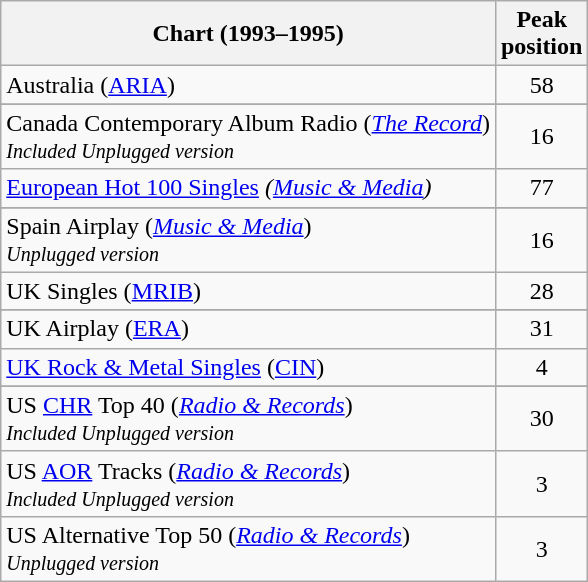<table class="wikitable sortable">
<tr>
<th>Chart (1993–1995)</th>
<th>Peak<br>position</th>
</tr>
<tr>
<td align="left">Australia (<a href='#'>ARIA</a>)</td>
<td align="center">58</td>
</tr>
<tr>
</tr>
<tr>
</tr>
<tr>
<td>Canada Contemporary Album Radio (<em><a href='#'>The Record</a></em>)<br><small><em>Included Unplugged version</em></small></td>
<td align="center">16</td>
</tr>
<tr>
<td><a href='#'>European Hot 100 Singles</a> <em>(<a href='#'>Music & Media</a>)</em></td>
<td align="center">77</td>
</tr>
<tr>
</tr>
<tr>
</tr>
<tr>
</tr>
<tr>
<td>Spain Airplay (<em><a href='#'>Music & Media</a></em>)<br><small><em>Unplugged version</em></small></td>
<td style="text-align:center;">16</td>
</tr>
<tr>
<td>UK Singles (<a href='#'>MRIB</a>)</td>
<td style="text-align:center;">28</td>
</tr>
<tr>
</tr>
<tr>
<td>UK Airplay (<a href='#'>ERA</a>)</td>
<td style="text-align:center;">31</td>
</tr>
<tr>
<td><a href='#'>UK Rock & Metal Singles</a> (<a href='#'>CIN</a>)</td>
<td style="text-align:center;">4</td>
</tr>
<tr>
</tr>
<tr>
</tr>
<tr>
</tr>
<tr>
<td>US <a href='#'>CHR</a> Top 40 (<em><a href='#'>Radio & Records</a></em>)<br><small><em>Included Unplugged version</em></small></td>
<td style="text-align:center;">30</td>
</tr>
<tr>
<td>US <a href='#'>AOR</a> Tracks (<em><a href='#'>Radio & Records</a></em>)<br><small><em>Included Unplugged version</em></small></td>
<td style="text-align:center;">3</td>
</tr>
<tr>
<td>US Alternative Top 50 (<em><a href='#'>Radio & Records</a></em>)<br><small><em>Unplugged version</em></small></td>
<td style="text-align:center;">3</td>
</tr>
</table>
